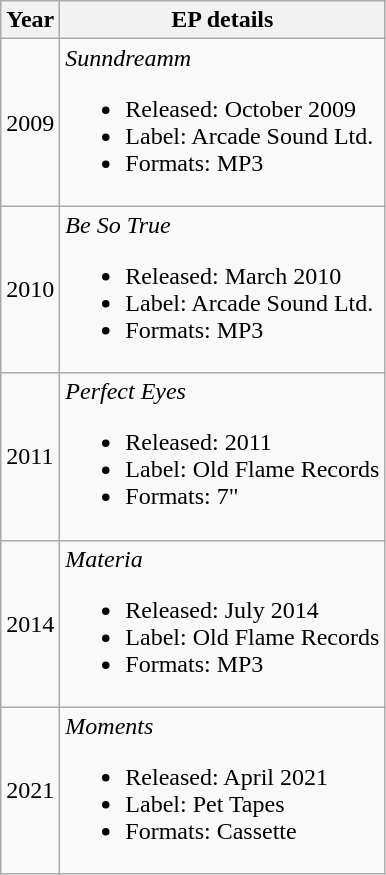<table class="wikitable">
<tr>
<th>Year</th>
<th>EP details</th>
</tr>
<tr>
<td>2009</td>
<td><em>Sunndreamm</em><br><ul><li>Released: October 2009</li><li>Label: Arcade Sound Ltd.</li><li>Formats: MP3</li></ul></td>
</tr>
<tr>
<td>2010</td>
<td><em>Be So True</em><br><ul><li>Released: March 2010</li><li>Label: Arcade Sound Ltd.</li><li>Formats: MP3</li></ul></td>
</tr>
<tr>
<td>2011</td>
<td><em>Perfect Eyes</em><br><ul><li>Released: 2011</li><li>Label: Old Flame Records</li><li>Formats: 7"</li></ul></td>
</tr>
<tr>
<td>2014</td>
<td><em>Materia</em><br><ul><li>Released: July 2014</li><li>Label: Old Flame Records</li><li>Formats: MP3</li></ul></td>
</tr>
<tr>
<td>2021</td>
<td><em>Moments</em><br><ul><li>Released: April 2021</li><li>Label: Pet Tapes</li><li>Formats: Cassette</li></ul></td>
</tr>
</table>
